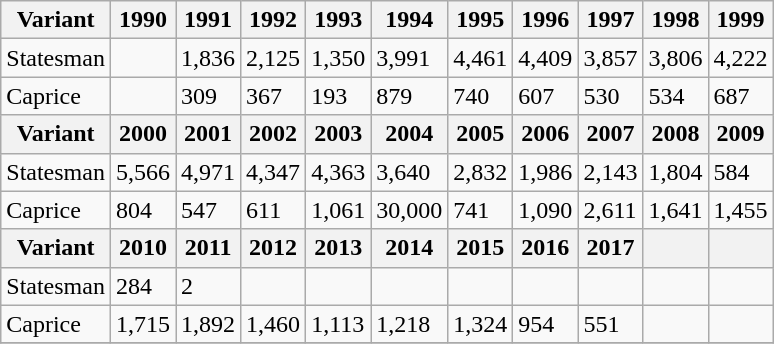<table class = "wikitable">
<tr>
<th>Variant</th>
<th>1990</th>
<th>1991</th>
<th>1992</th>
<th>1993</th>
<th>1994</th>
<th>1995</th>
<th>1996</th>
<th>1997</th>
<th>1998</th>
<th>1999</th>
</tr>
<tr>
<td>Statesman</td>
<td></td>
<td>1,836</td>
<td>2,125</td>
<td>1,350</td>
<td>3,991</td>
<td>4,461</td>
<td>4,409</td>
<td>3,857</td>
<td>3,806</td>
<td>4,222</td>
</tr>
<tr>
<td>Caprice</td>
<td></td>
<td>309</td>
<td>367</td>
<td>193</td>
<td>879</td>
<td>740</td>
<td>607</td>
<td>530</td>
<td>534</td>
<td>687</td>
</tr>
<tr>
<th>Variant</th>
<th>2000</th>
<th>2001</th>
<th>2002</th>
<th>2003</th>
<th>2004</th>
<th>2005</th>
<th>2006</th>
<th>2007</th>
<th>2008</th>
<th>2009</th>
</tr>
<tr>
<td>Statesman</td>
<td>5,566</td>
<td>4,971</td>
<td>4,347</td>
<td>4,363</td>
<td>3,640</td>
<td>2,832</td>
<td>1,986</td>
<td>2,143</td>
<td>1,804</td>
<td>584</td>
</tr>
<tr>
<td>Caprice</td>
<td>804</td>
<td>547</td>
<td>611</td>
<td>1,061</td>
<td>30,000</td>
<td>741</td>
<td>1,090</td>
<td>2,611</td>
<td>1,641</td>
<td>1,455</td>
</tr>
<tr>
<th>Variant</th>
<th>2010</th>
<th>2011</th>
<th>2012</th>
<th>2013</th>
<th>2014</th>
<th>2015</th>
<th>2016</th>
<th>2017</th>
<th></th>
<th></th>
</tr>
<tr>
<td>Statesman</td>
<td>284</td>
<td>2</td>
<td></td>
<td></td>
<td></td>
<td></td>
<td></td>
<td></td>
<td></td>
<td></td>
</tr>
<tr>
<td>Caprice</td>
<td>1,715</td>
<td>1,892</td>
<td>1,460</td>
<td>1,113</td>
<td>1,218</td>
<td>1,324</td>
<td>954</td>
<td>551</td>
<td></td>
<td></td>
</tr>
<tr>
</tr>
</table>
